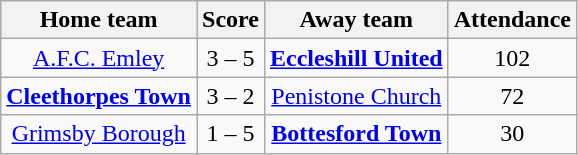<table class="wikitable" style="text-align: center">
<tr>
<th>Home team</th>
<th>Score</th>
<th>Away team</th>
<th>Attendance</th>
</tr>
<tr>
<td><a href='#'>A.F.C. Emley</a></td>
<td>3 – 5</td>
<td><strong><a href='#'>Eccleshill United</a></strong></td>
<td>102</td>
</tr>
<tr>
<td><strong><a href='#'>Cleethorpes Town</a></strong></td>
<td>3 – 2</td>
<td><a href='#'>Penistone Church</a></td>
<td>72</td>
</tr>
<tr>
<td><a href='#'>Grimsby Borough</a></td>
<td>1 – 5</td>
<td><strong><a href='#'>Bottesford Town</a></strong></td>
<td>30</td>
</tr>
</table>
